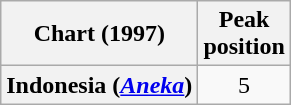<table class="wikitable unsortable plainrowheaders">
<tr>
<th>Chart (1997)</th>
<th>Peak<br>position</th>
</tr>
<tr>
<th scope=row>Indonesia (<em><a href='#'>Aneka</a></em>)</th>
<td align="center">5</td>
</tr>
</table>
